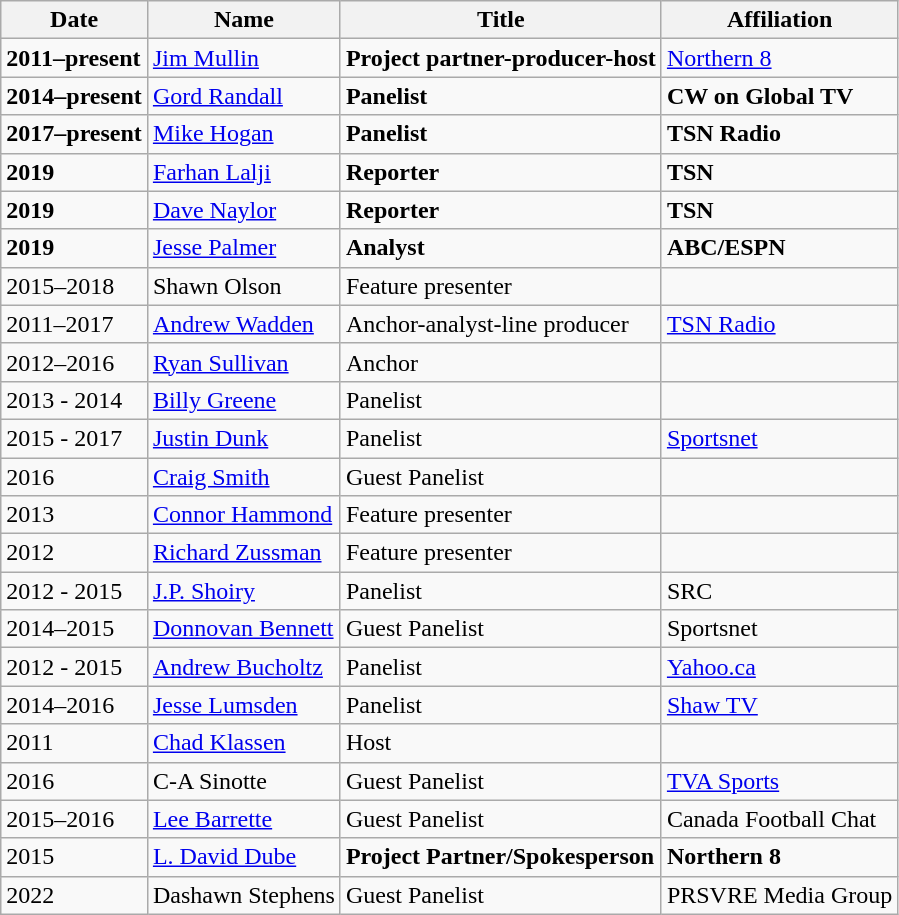<table class="wikitable">
<tr>
<th>Date</th>
<th>Name</th>
<th>Title</th>
<th>Affiliation</th>
</tr>
<tr>
<td><strong>2011–present</strong></td>
<td><a href='#'>Jim Mullin</a></td>
<td><strong>Project partner-producer-host</strong></td>
<td><a href='#'>Northern 8</a></td>
</tr>
<tr>
<td><strong>2014–present</strong></td>
<td><a href='#'>Gord Randall</a></td>
<td><strong>Panelist</strong></td>
<td><strong>CW on Global TV</strong></td>
</tr>
<tr>
<td><strong>2017–present</strong></td>
<td><a href='#'>Mike Hogan</a></td>
<td><strong>Panelist</strong></td>
<td><strong>TSN Radio</strong></td>
</tr>
<tr>
<td><strong>2019</strong></td>
<td><a href='#'>Farhan Lalji</a></td>
<td><strong>Reporter</strong></td>
<td><strong>TSN</strong></td>
</tr>
<tr>
<td><strong>2019</strong></td>
<td><a href='#'>Dave Naylor</a></td>
<td><strong>Reporter</strong></td>
<td><strong>TSN</strong></td>
</tr>
<tr>
<td><strong>2019</strong></td>
<td><a href='#'>Jesse Palmer</a></td>
<td><strong>Analyst</strong></td>
<td><strong>ABC/ESPN</strong></td>
</tr>
<tr>
<td>2015–2018</td>
<td>Shawn Olson</td>
<td>Feature presenter</td>
<td></td>
</tr>
<tr>
<td>2011–2017</td>
<td><a href='#'>Andrew Wadden</a></td>
<td>Anchor-analyst-line producer</td>
<td><a href='#'>TSN Radio</a></td>
</tr>
<tr>
<td>2012–2016</td>
<td><a href='#'>Ryan Sullivan</a></td>
<td>Anchor</td>
<td></td>
</tr>
<tr>
<td>2013 - 2014</td>
<td><a href='#'>Billy Greene</a></td>
<td>Panelist</td>
<td></td>
</tr>
<tr>
<td>2015 - 2017</td>
<td><a href='#'>Justin Dunk</a></td>
<td>Panelist</td>
<td><a href='#'>Sportsnet</a></td>
</tr>
<tr>
<td>2016</td>
<td><a href='#'>Craig Smith</a></td>
<td>Guest Panelist</td>
<td></td>
</tr>
<tr>
<td>2013</td>
<td><a href='#'>Connor Hammond</a></td>
<td>Feature presenter</td>
<td></td>
</tr>
<tr>
<td>2012</td>
<td><a href='#'>Richard Zussman</a></td>
<td>Feature presenter</td>
<td></td>
</tr>
<tr>
<td>2012 - 2015</td>
<td><a href='#'>J.P. Shoiry</a></td>
<td>Panelist</td>
<td>SRC</td>
</tr>
<tr>
<td>2014–2015</td>
<td><a href='#'>Donnovan Bennett</a></td>
<td>Guest Panelist</td>
<td>Sportsnet</td>
</tr>
<tr>
<td>2012 - 2015</td>
<td><a href='#'>Andrew Bucholtz</a></td>
<td>Panelist</td>
<td><a href='#'>Yahoo.ca</a></td>
</tr>
<tr>
<td>2014–2016</td>
<td><a href='#'>Jesse Lumsden</a></td>
<td>Panelist</td>
<td><a href='#'>Shaw TV</a></td>
</tr>
<tr>
<td>2011</td>
<td><a href='#'>Chad Klassen</a></td>
<td>Host</td>
<td></td>
</tr>
<tr>
<td>2016</td>
<td>C-A Sinotte</td>
<td>Guest Panelist</td>
<td><a href='#'>TVA Sports</a></td>
</tr>
<tr>
<td>2015–2016</td>
<td><a href='#'>Lee Barrette</a></td>
<td>Guest Panelist</td>
<td>Canada Football Chat</td>
</tr>
<tr>
<td>2015</td>
<td><a href='#'>L. David Dube</a></td>
<td><strong>Project Partner/Spokesperson</strong></td>
<td><strong>Northern 8</strong></td>
</tr>
<tr>
<td>2022</td>
<td>Dashawn Stephens</td>
<td>Guest Panelist</td>
<td>PRSVRE Media Group</td>
</tr>
</table>
